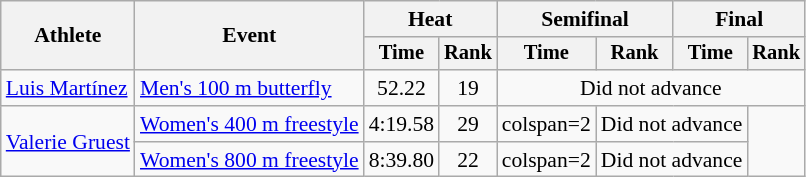<table class=wikitable style="font-size:90%">
<tr>
<th rowspan="2">Athlete</th>
<th rowspan="2">Event</th>
<th colspan="2">Heat</th>
<th colspan="2">Semifinal</th>
<th colspan="2">Final</th>
</tr>
<tr style="font-size:95%">
<th>Time</th>
<th>Rank</th>
<th>Time</th>
<th>Rank</th>
<th>Time</th>
<th>Rank</th>
</tr>
<tr align=center>
<td align=left><a href='#'>Luis Martínez</a></td>
<td align=left><a href='#'>Men's 100 m butterfly</a></td>
<td>52.22</td>
<td>19</td>
<td colspan=4>Did not advance</td>
</tr>
<tr align=center>
<td align=left rowspan=2><a href='#'>Valerie Gruest</a></td>
<td align=left><a href='#'>Women's 400 m freestyle</a></td>
<td>4:19.58</td>
<td>29</td>
<td>colspan=2 </td>
<td colspan=2>Did not advance</td>
</tr>
<tr align=center>
<td align=left><a href='#'>Women's 800 m freestyle</a></td>
<td>8:39.80</td>
<td>22</td>
<td>colspan=2 </td>
<td colspan=2>Did not advance</td>
</tr>
</table>
